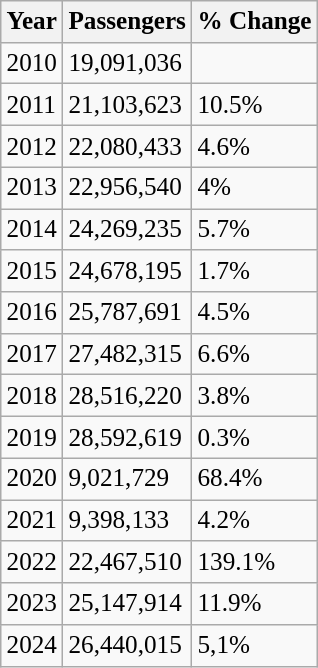<table class="wikitable" style="font-size: 105%">
<tr>
<th>Year</th>
<th>Passengers</th>
<th>% Change</th>
</tr>
<tr>
<td>2010</td>
<td>19,091,036</td>
<td></td>
</tr>
<tr>
<td>2011</td>
<td>21,103,623</td>
<td> 10.5%</td>
</tr>
<tr>
<td>2012</td>
<td>22,080,433</td>
<td> 4.6%</td>
</tr>
<tr>
<td>2013</td>
<td>22,956,540</td>
<td> 4%</td>
</tr>
<tr>
<td>2014</td>
<td>24,269,235</td>
<td> 5.7%</td>
</tr>
<tr>
<td>2015</td>
<td>24,678,195</td>
<td> 1.7%</td>
</tr>
<tr>
<td>2016</td>
<td>25,787,691</td>
<td> 4.5%</td>
</tr>
<tr>
<td>2017</td>
<td>27,482,315</td>
<td> 6.6%</td>
</tr>
<tr>
<td>2018</td>
<td>28,516,220</td>
<td> 3.8%</td>
</tr>
<tr>
<td>2019</td>
<td>28,592,619</td>
<td> 0.3%</td>
</tr>
<tr>
<td>2020</td>
<td>9,021,729</td>
<td> 68.4%</td>
</tr>
<tr>
<td>2021</td>
<td>9,398,133</td>
<td> 4.2%</td>
</tr>
<tr>
<td>2022</td>
<td>22,467,510</td>
<td> 139.1%</td>
</tr>
<tr>
<td>2023</td>
<td>25,147,914</td>
<td> 11.9%</td>
</tr>
<tr>
<td>2024</td>
<td>26,440,015</td>
<td> 5,1%</td>
</tr>
</table>
